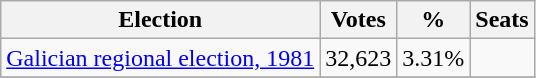<table class="wikitable sortable">
<tr>
<th bgcolor="#BFCFFF">Election</th>
<th bgcolor="#BFCFFF">Votes</th>
<th bgcolor="#BFCFFF">%</th>
<th bgcolor="#BFCFFF">Seats</th>
</tr>
<tr>
<td align="right"><a href='#'>Galician regional election, 1981</a></td>
<td align="right">32,623</td>
<td align="right">3.31%</td>
<td align="center"></td>
</tr>
<tr>
</tr>
</table>
